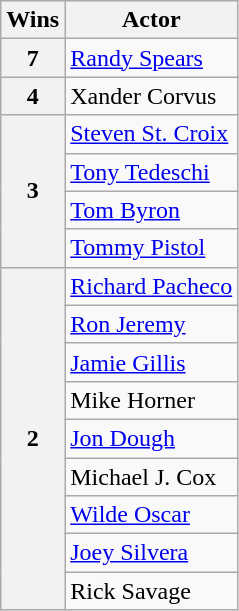<table class="wikitable sortable">
<tr>
<th>Wins</th>
<th>Actor</th>
</tr>
<tr>
<th>7</th>
<td><a href='#'>Randy Spears</a></td>
</tr>
<tr>
<th>4</th>
<td>Xander Corvus</td>
</tr>
<tr>
<th rowspan="4">3</th>
<td><a href='#'>Steven St. Croix</a></td>
</tr>
<tr>
<td><a href='#'>Tony Tedeschi</a></td>
</tr>
<tr>
<td><a href='#'>Tom Byron</a></td>
</tr>
<tr>
<td><a href='#'>Tommy Pistol</a></td>
</tr>
<tr>
<th rowspan="9">2</th>
<td><a href='#'>Richard Pacheco</a></td>
</tr>
<tr>
<td><a href='#'>Ron Jeremy</a></td>
</tr>
<tr>
<td><a href='#'>Jamie Gillis</a></td>
</tr>
<tr>
<td>Mike Horner</td>
</tr>
<tr>
<td><a href='#'>Jon Dough</a></td>
</tr>
<tr>
<td>Michael J. Cox</td>
</tr>
<tr>
<td><a href='#'>Wilde Oscar</a></td>
</tr>
<tr>
<td><a href='#'>Joey Silvera</a></td>
</tr>
<tr>
<td>Rick Savage</td>
</tr>
</table>
